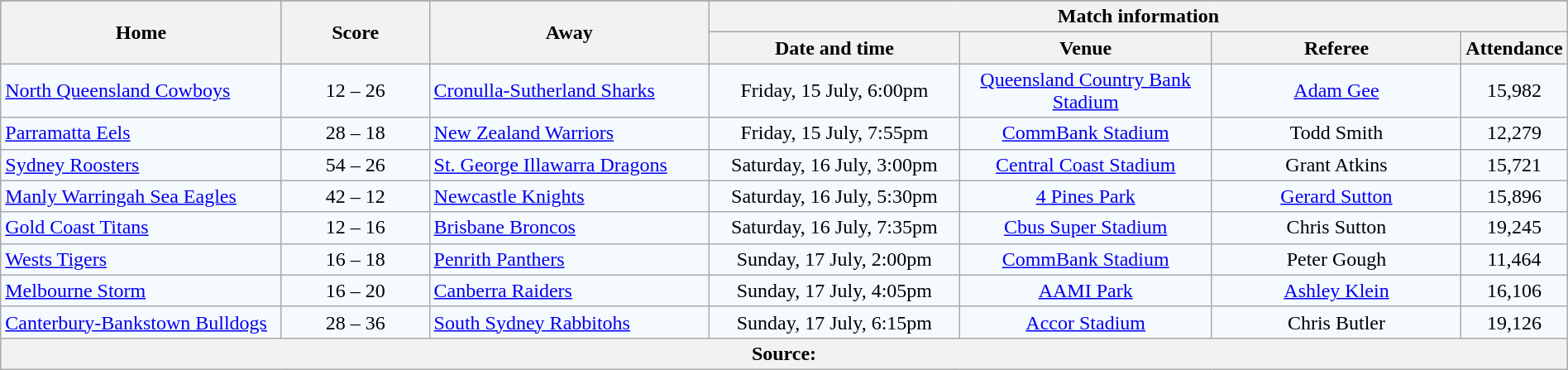<table class="wikitable" style="border-collapse:collapse; text-align:center; width:100%;">
<tr style="background:#c1d8ff;">
</tr>
<tr style="background:#c1d8ff;">
<th rowspan="2" style="width:19%;">Home</th>
<th rowspan="2" style="width:10%;">Score</th>
<th rowspan="2" style="width:19%;">Away</th>
<th colspan="6">Match information</th>
</tr>
<tr style="background:#efefef;">
<th width=17%>Date and time</th>
<th width=17%>Venue</th>
<th width=17%>Referee</th>
<th width=5%>Attendance</th>
</tr>
<tr style="text-align:center; background:#f5faff;">
<td align="left"> <a href='#'>North Queensland Cowboys</a></td>
<td>12 – 26</td>
<td align="left"> <a href='#'>Cronulla-Sutherland Sharks</a></td>
<td>Friday, 15 July, 6:00pm</td>
<td><a href='#'>Queensland Country Bank Stadium</a></td>
<td><a href='#'>Adam Gee</a></td>
<td>15,982</td>
</tr>
<tr style="text-align:center; background:#f5faff;">
<td align="left"> <a href='#'>Parramatta Eels</a></td>
<td>28 – 18</td>
<td align="left"> <a href='#'>New Zealand Warriors</a></td>
<td>Friday, 15 July, 7:55pm</td>
<td><a href='#'>CommBank Stadium</a></td>
<td>Todd Smith</td>
<td>12,279</td>
</tr>
<tr style="text-align:center; background:#f5faff;">
<td align="left"> <a href='#'>Sydney Roosters</a></td>
<td>54 – 26</td>
<td align="left"> <a href='#'>St. George Illawarra Dragons</a></td>
<td>Saturday, 16 July, 3:00pm</td>
<td><a href='#'>Central Coast Stadium</a></td>
<td>Grant Atkins</td>
<td>15,721</td>
</tr>
<tr style="text-align:center; background:#f5faff;">
<td align="left"> <a href='#'>Manly Warringah Sea Eagles</a></td>
<td>42 – 12</td>
<td align="left"> <a href='#'>Newcastle Knights</a></td>
<td>Saturday, 16 July, 5:30pm</td>
<td><a href='#'>4 Pines Park</a></td>
<td><a href='#'>Gerard Sutton</a></td>
<td>15,896</td>
</tr>
<tr style="text-align:center; background:#f5faff;">
<td align="left"> <a href='#'>Gold Coast Titans</a></td>
<td>12 – 16</td>
<td align="left"> <a href='#'>Brisbane Broncos</a></td>
<td>Saturday, 16 July, 7:35pm</td>
<td><a href='#'>Cbus Super Stadium</a></td>
<td>Chris Sutton</td>
<td>19,245</td>
</tr>
<tr style="text-align:center; background:#f5faff;">
<td align="left"> <a href='#'>Wests Tigers</a></td>
<td>16 – 18</td>
<td align="left"> <a href='#'>Penrith Panthers</a></td>
<td>Sunday, 17 July, 2:00pm</td>
<td><a href='#'>CommBank Stadium</a></td>
<td>Peter Gough</td>
<td>11,464</td>
</tr>
<tr style="text-align:center; background:#f5faff;">
<td align="left"> <a href='#'>Melbourne Storm</a></td>
<td>16 – 20</td>
<td align="left"> <a href='#'>Canberra Raiders</a></td>
<td>Sunday, 17 July, 4:05pm</td>
<td><a href='#'>AAMI Park</a></td>
<td><a href='#'>Ashley Klein</a></td>
<td>16,106</td>
</tr>
<tr style="text-align:center; background:#f5faff;">
<td align="left"> <a href='#'>Canterbury-Bankstown Bulldogs</a></td>
<td>28 – 36</td>
<td align="left"> <a href='#'>South Sydney Rabbitohs</a></td>
<td>Sunday, 17 July, 6:15pm</td>
<td><a href='#'>Accor Stadium</a></td>
<td>Chris Butler</td>
<td>19,126</td>
</tr>
<tr>
<th colspan="7">Source:</th>
</tr>
</table>
